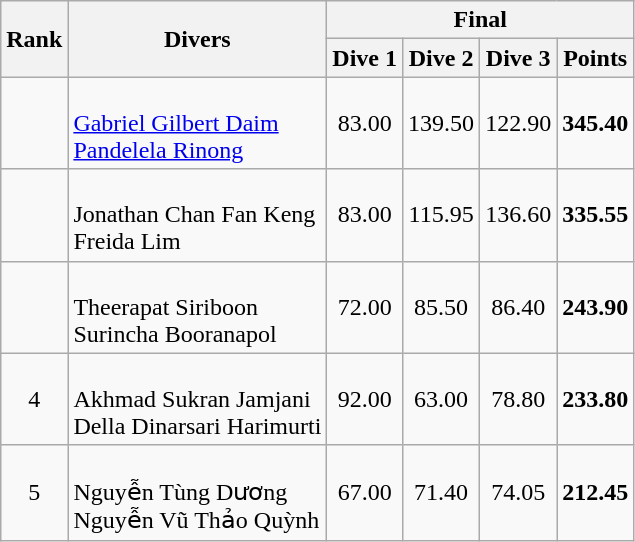<table class="wikitable sortable"  style="text-align:center">
<tr>
<th rowspan="2" data-sort-type=number>Rank</th>
<th rowspan="2">Divers</th>
<th colspan="7">Final</th>
</tr>
<tr>
<th>Dive 1</th>
<th>Dive 2</th>
<th>Dive 3</th>
<th>Points</th>
</tr>
<tr>
<td></td>
<td align="left"><br><a href='#'>Gabriel Gilbert Daim</a><br><a href='#'>Pandelela Rinong</a></td>
<td>83.00</td>
<td>139.50</td>
<td>122.90</td>
<td><strong>345.40</strong></td>
</tr>
<tr>
<td></td>
<td align="left"><br>Jonathan Chan Fan Keng<br>Freida Lim</td>
<td>83.00</td>
<td>115.95</td>
<td>136.60</td>
<td><strong>335.55</strong></td>
</tr>
<tr>
<td></td>
<td align="left"><br>Theerapat Siriboon<br>Surincha Booranapol</td>
<td>72.00</td>
<td>85.50</td>
<td>86.40</td>
<td><strong>243.90</strong></td>
</tr>
<tr>
<td>4</td>
<td align="left"><br>Akhmad Sukran Jamjani<br>Della Dinarsari Harimurti</td>
<td>92.00</td>
<td>63.00</td>
<td>78.80</td>
<td><strong>233.80</strong></td>
</tr>
<tr>
<td>5</td>
<td align="left"><br>Nguyễn Tùng Dương<br>Nguyễn Vũ Thảo Quỳnh</td>
<td>67.00</td>
<td>71.40</td>
<td>74.05</td>
<td><strong>212.45</strong></td>
</tr>
</table>
